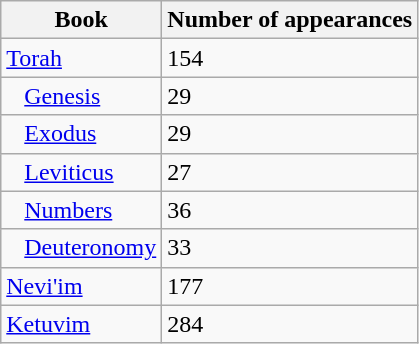<table class="wikitable">
<tr>
<th><strong>Book</strong></th>
<th>Number of appearances</th>
</tr>
<tr>
<td><a href='#'>Torah</a></td>
<td>154</td>
</tr>
<tr>
<td>   <a href='#'>Genesis</a></td>
<td>29</td>
</tr>
<tr>
<td>   <a href='#'>Exodus</a></td>
<td>29</td>
</tr>
<tr>
<td>   <a href='#'>Leviticus</a></td>
<td>27</td>
</tr>
<tr>
<td>   <a href='#'>Numbers</a></td>
<td>36</td>
</tr>
<tr>
<td>   <a href='#'>Deuteronomy</a></td>
<td>33</td>
</tr>
<tr>
<td><a href='#'>Nevi'im</a></td>
<td>177</td>
</tr>
<tr>
<td><a href='#'>Ketuvim</a></td>
<td>284</td>
</tr>
</table>
